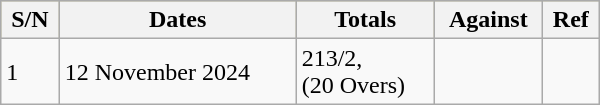<table class="wikitable"  style="width: 400px;">
<tr bgcolor=#bdb76b>
<th>S/N</th>
<th>Dates</th>
<th>Totals</th>
<th>Against</th>
<th>Ref</th>
</tr>
<tr>
<td>1</td>
<td>12 November 2024</td>
<td>213/2,<br>(20 Overs)</td>
<td></td>
<td></td>
</tr>
</table>
